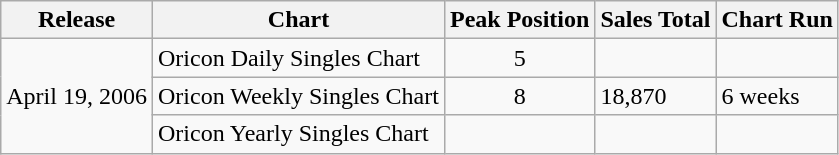<table class="wikitable">
<tr>
<th>Release</th>
<th>Chart</th>
<th>Peak Position</th>
<th>Sales Total</th>
<th>Chart Run</th>
</tr>
<tr>
<td rowspan="3">April 19, 2006</td>
<td>Oricon Daily Singles Chart</td>
<td align="center">5</td>
<td></td>
<td></td>
</tr>
<tr>
<td>Oricon Weekly Singles Chart</td>
<td align="center">8</td>
<td>18,870</td>
<td>6 weeks</td>
</tr>
<tr>
<td>Oricon Yearly Singles Chart</td>
<td align="center"></td>
<td></td>
<td></td>
</tr>
</table>
